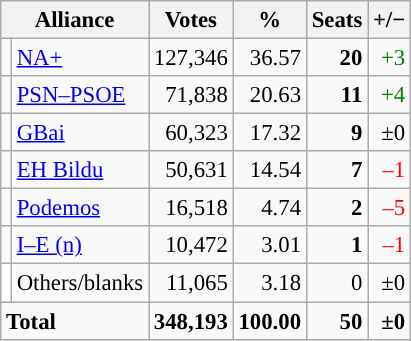<table class="wikitable" style="text-align:right; font-size:95%;">
<tr>
<th colspan="2">Alliance</th>
<th>Votes</th>
<th>%</th>
<th>Seats</th>
<th>+/−</th>
</tr>
<tr>
<td style="background:"></td>
<td align="left"><a href='#'>NA+</a></td>
<td>127,346</td>
<td>36.57</td>
<td><strong>20</strong></td>
<td style="color:green;">+3</td>
</tr>
<tr>
<td style="background:"></td>
<td align="left"><a href='#'>PSN–PSOE</a></td>
<td>71,838</td>
<td>20.63</td>
<td><strong>11</strong></td>
<td style="color:green;">+4</td>
</tr>
<tr>
<td style="background:"></td>
<td align="left"><a href='#'>GBai</a></td>
<td>60,323</td>
<td>17.32</td>
<td><strong>9</strong></td>
<td>±0</td>
</tr>
<tr>
<td style="background:"></td>
<td align="left"><a href='#'>EH Bildu</a></td>
<td>50,631</td>
<td>14.54</td>
<td><strong>7</strong></td>
<td style="color:red;">–1</td>
</tr>
<tr>
<td style="background:"></td>
<td align="left"><a href='#'>Podemos</a></td>
<td>16,518</td>
<td>4.74</td>
<td><strong>2</strong></td>
<td style="color:red;">–5</td>
</tr>
<tr>
<td style="background:"></td>
<td align="left"><a href='#'>I–E (n)</a></td>
<td>10,472</td>
<td>3.01</td>
<td><strong>1</strong></td>
<td style="color:red;">–1</td>
</tr>
<tr>
<td style="background:white;"></td>
<td align="left">Others/blanks</td>
<td>11,065</td>
<td>3.18</td>
<td>0</td>
<td>±0</td>
</tr>
<tr style="font-weight:bold">
<td colspan="2" align="left">Total</td>
<td>348,193</td>
<td>100.00</td>
<td>50</td>
<td>±0</td>
</tr>
</table>
